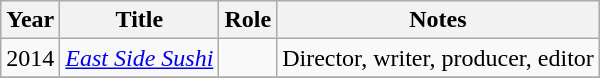<table class="wikitable plainrowheaders sortable">
<tr>
<th scope="col">Year</th>
<th scope="col">Title</th>
<th scope="col">Role</th>
<th scope="col" class="unsortable">Notes</th>
</tr>
<tr>
<td>2014</td>
<td><em><a href='#'>East Side Sushi</a></em></td>
<td></td>
<td>Director, writer, producer, editor</td>
</tr>
<tr>
</tr>
</table>
